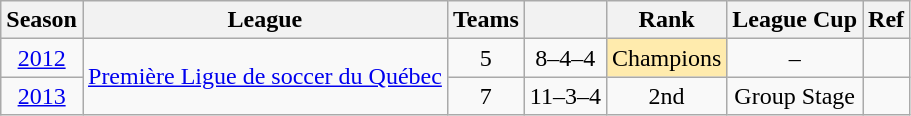<table class="wikitable" style="text-align: center;">
<tr>
<th>Season</th>
<th>League</th>
<th>Teams</th>
<th></th>
<th>Rank</th>
<th>League Cup</th>
<th>Ref</th>
</tr>
<tr>
<td><a href='#'>2012</a></td>
<td rowspan="2"><a href='#'>Première Ligue de soccer du Québec</a></td>
<td>5</td>
<td>8–4–4</td>
<td bgcolor="FFEBAD">Champions</td>
<td>–</td>
<td></td>
</tr>
<tr>
<td><a href='#'>2013</a></td>
<td>7</td>
<td>11–3–4</td>
<td>2nd</td>
<td>Group Stage</td>
<td></td>
</tr>
</table>
